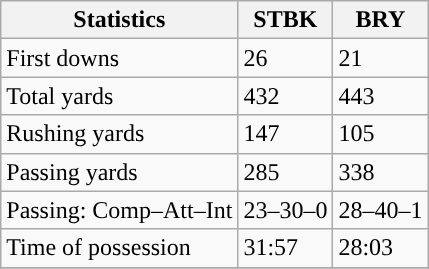<table class="wikitable" style="float: left;">
<tr>
<th>Statistics</th>
<th>STBK</th>
<th>BRY</th>
</tr>
<tr>
<td>First downs</td>
<td>26</td>
<td>21</td>
</tr>
<tr>
<td>Total yards</td>
<td>432</td>
<td>443</td>
</tr>
<tr>
<td>Rushing yards</td>
<td>147</td>
<td>105</td>
</tr>
<tr>
<td>Passing yards</td>
<td>285</td>
<td>338</td>
</tr>
<tr>
<td>Passing: Comp–Att–Int</td>
<td>23–30–0</td>
<td>28–40–1</td>
</tr>
<tr>
<td>Time of possession</td>
<td>31:57</td>
<td>28:03</td>
</tr>
<tr>
</tr>
</table>
